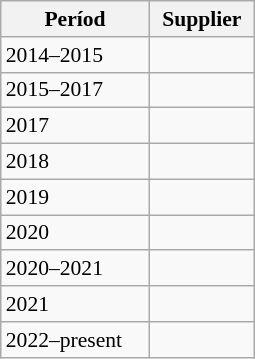<table class="wikitable sortable" style="font-size: 90%;" width="170">
<tr>
<th>Períod</th>
<th>Supplier</th>
</tr>
<tr>
<td>2014–2015</td>
<td></td>
</tr>
<tr>
<td>2015–2017</td>
<td></td>
</tr>
<tr>
<td>2017</td>
<td></td>
</tr>
<tr>
<td>2018</td>
<td><br></td>
</tr>
<tr>
<td>2019</td>
<td></td>
</tr>
<tr>
<td>2020</td>
<td></td>
</tr>
<tr>
<td>2020–2021</td>
<td></td>
</tr>
<tr>
<td>2021</td>
<td></td>
</tr>
<tr>
<td>2022–present</td>
<td></td>
</tr>
</table>
